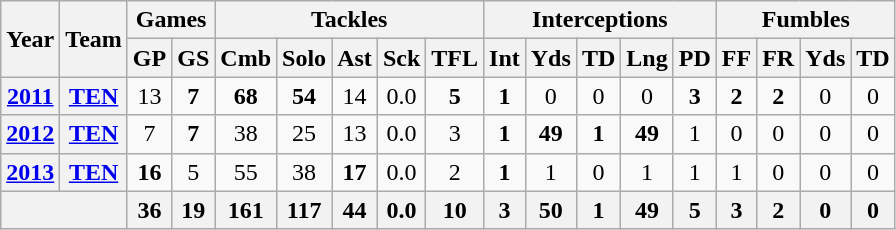<table class="wikitable" style="text-align:center">
<tr>
<th rowspan="2">Year</th>
<th rowspan="2">Team</th>
<th colspan="2">Games</th>
<th colspan="5">Tackles</th>
<th colspan="5">Interceptions</th>
<th colspan="4">Fumbles</th>
</tr>
<tr>
<th>GP</th>
<th>GS</th>
<th>Cmb</th>
<th>Solo</th>
<th>Ast</th>
<th>Sck</th>
<th>TFL</th>
<th>Int</th>
<th>Yds</th>
<th>TD</th>
<th>Lng</th>
<th>PD</th>
<th>FF</th>
<th>FR</th>
<th>Yds</th>
<th>TD</th>
</tr>
<tr>
<th><a href='#'>2011</a></th>
<th><a href='#'>TEN</a></th>
<td>13</td>
<td><strong>7</strong></td>
<td><strong>68</strong></td>
<td><strong>54</strong></td>
<td>14</td>
<td>0.0</td>
<td><strong>5</strong></td>
<td><strong>1</strong></td>
<td>0</td>
<td>0</td>
<td>0</td>
<td><strong>3</strong></td>
<td><strong>2</strong></td>
<td><strong>2</strong></td>
<td>0</td>
<td>0</td>
</tr>
<tr>
<th><a href='#'>2012</a></th>
<th><a href='#'>TEN</a></th>
<td>7</td>
<td><strong>7</strong></td>
<td>38</td>
<td>25</td>
<td>13</td>
<td>0.0</td>
<td>3</td>
<td><strong>1</strong></td>
<td><strong>49</strong></td>
<td><strong>1</strong></td>
<td><strong>49</strong></td>
<td>1</td>
<td>0</td>
<td>0</td>
<td>0</td>
<td>0</td>
</tr>
<tr>
<th><a href='#'>2013</a></th>
<th><a href='#'>TEN</a></th>
<td><strong>16</strong></td>
<td>5</td>
<td>55</td>
<td>38</td>
<td><strong>17</strong></td>
<td>0.0</td>
<td>2</td>
<td><strong>1</strong></td>
<td>1</td>
<td>0</td>
<td>1</td>
<td>1</td>
<td>1</td>
<td>0</td>
<td>0</td>
<td>0</td>
</tr>
<tr>
<th colspan="2"></th>
<th>36</th>
<th>19</th>
<th>161</th>
<th>117</th>
<th>44</th>
<th>0.0</th>
<th>10</th>
<th>3</th>
<th>50</th>
<th>1</th>
<th>49</th>
<th>5</th>
<th>3</th>
<th>2</th>
<th>0</th>
<th>0</th>
</tr>
</table>
